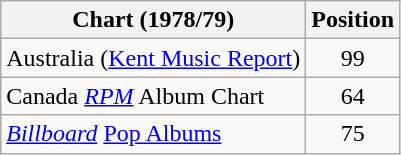<table class="wikitable">
<tr>
<th align="left">Chart (1978/79)</th>
<th align="left">Position</th>
</tr>
<tr>
<td>Australia (<a href='#'>Kent Music Report</a>)</td>
<td style="text-align:center;">99</td>
</tr>
<tr>
<td>Canada <em><a href='#'>RPM</a></em> Album Chart</td>
<td align="center">64</td>
</tr>
<tr>
<td><em><a href='#'>Billboard</a></em> <a href='#'>Pop Albums</a></td>
<td align="center">75</td>
</tr>
</table>
